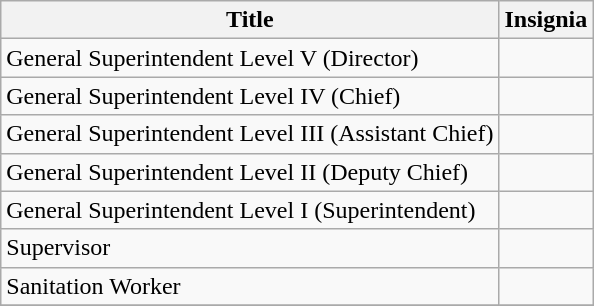<table border="1" cellspacing="0" cellpadding="5" style="border-collapse:collapse;" class="wikitable">
<tr>
<th>Title</th>
<th>Insignia</th>
</tr>
<tr>
<td>General Superintendent Level V (Director)</td>
<td></td>
</tr>
<tr>
<td>General Superintendent Level IV (Chief)</td>
<td></td>
</tr>
<tr>
<td>General Superintendent Level III (Assistant Chief)</td>
<td></td>
</tr>
<tr>
<td>General Superintendent Level II (Deputy Chief)</td>
<td></td>
</tr>
<tr>
<td>General Superintendent Level I (Superintendent)</td>
<td></td>
</tr>
<tr>
<td>Supervisor</td>
<td></td>
</tr>
<tr>
<td>Sanitation Worker</td>
<td></td>
</tr>
<tr>
</tr>
</table>
